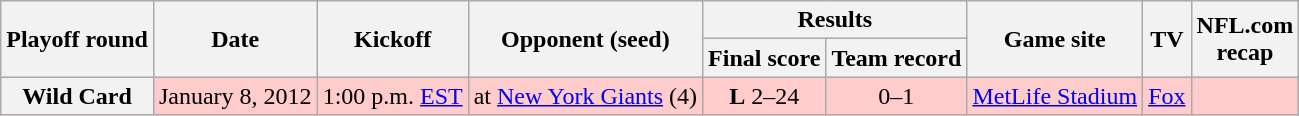<table class="wikitable" "align=center">
<tr>
<th rowspan="2">Playoff round</th>
<th rowspan="2">Date</th>
<th rowspan="2">Kickoff</th>
<th rowspan="2">Opponent (seed)</th>
<th colspan="2">Results</th>
<th rowspan="2">Game site</th>
<th rowspan="2">TV</th>
<th rowspan="2">NFL.com<br>recap</th>
</tr>
<tr>
<th>Final score</th>
<th>Team record</th>
</tr>
<tr style="background:#fcc">
<th>Wild Card</th>
<td style="text-align:center;">January 8, 2012</td>
<td style="text-align:center;">1:00 p.m. <a href='#'>EST</a></td>
<td style="text-align:center;">at <a href='#'>New York Giants</a> (4)</td>
<td style="text-align:center;"><strong>L</strong> 2–24</td>
<td style="text-align:center;">0–1</td>
<td style="text-align:center;"><a href='#'>MetLife Stadium</a></td>
<td style="text-align:center;"><a href='#'>Fox</a></td>
<td style="text-align:center;"></td>
</tr>
</table>
